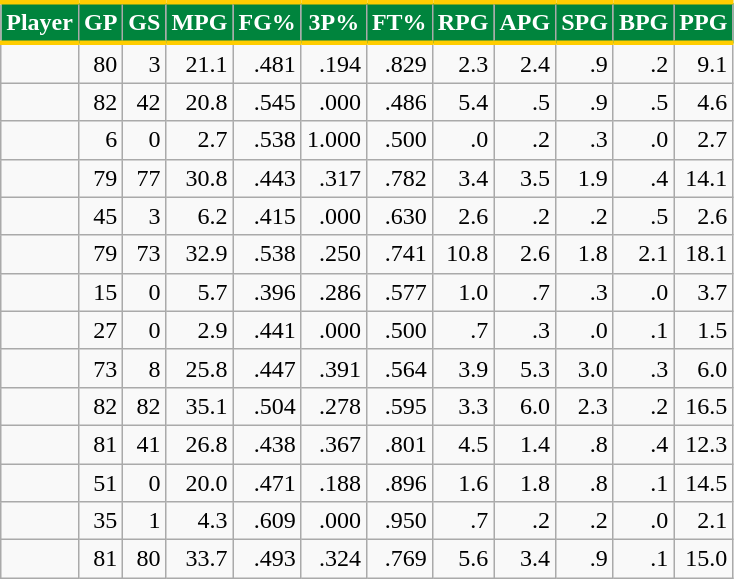<table class="wikitable sortable" style="text-align:right;">
<tr>
<th style="background:#00843D; color:#FFFFFF; border-top:#FFCD00 3px solid; border-bottom:#FFCD00 3px solid;">Player</th>
<th style="background:#00843D; color:#FFFFFF; border-top:#FFCD00 3px solid; border-bottom:#FFCD00 3px solid;">GP</th>
<th style="background:#00843D; color:#FFFFFF; border-top:#FFCD00 3px solid; border-bottom:#FFCD00 3px solid;">GS</th>
<th style="background:#00843D; color:#FFFFFF; border-top:#FFCD00 3px solid; border-bottom:#FFCD00 3px solid;">MPG</th>
<th style="background:#00843D; color:#FFFFFF; border-top:#FFCD00 3px solid; border-bottom:#FFCD00 3px solid;">FG%</th>
<th style="background:#00843D; color:#FFFFFF; border-top:#FFCD00 3px solid; border-bottom:#FFCD00 3px solid;">3P%</th>
<th style="background:#00843D; color:#FFFFFF; border-top:#FFCD00 3px solid; border-bottom:#FFCD00 3px solid;">FT%</th>
<th style="background:#00843D; color:#FFFFFF; border-top:#FFCD00 3px solid; border-bottom:#FFCD00 3px solid;">RPG</th>
<th style="background:#00843D; color:#FFFFFF; border-top:#FFCD00 3px solid; border-bottom:#FFCD00 3px solid;">APG</th>
<th style="background:#00843D; color:#FFFFFF; border-top:#FFCD00 3px solid; border-bottom:#FFCD00 3px solid;">SPG</th>
<th style="background:#00843D; color:#FFFFFF; border-top:#FFCD00 3px solid; border-bottom:#FFCD00 3px solid;">BPG</th>
<th style="background:#00843D; color:#FFFFFF; border-top:#FFCD00 3px solid; border-bottom:#FFCD00 3px solid;">PPG</th>
</tr>
<tr>
<td></td>
<td>80</td>
<td>3</td>
<td>21.1</td>
<td>.481</td>
<td>.194</td>
<td>.829</td>
<td>2.3</td>
<td>2.4</td>
<td>.9</td>
<td>.2</td>
<td>9.1</td>
</tr>
<tr>
<td></td>
<td>82</td>
<td>42</td>
<td>20.8</td>
<td>.545</td>
<td>.000</td>
<td>.486</td>
<td>5.4</td>
<td>.5</td>
<td>.9</td>
<td>.5</td>
<td>4.6</td>
</tr>
<tr>
<td></td>
<td>6</td>
<td>0</td>
<td>2.7</td>
<td>.538</td>
<td>1.000</td>
<td>.500</td>
<td>.0</td>
<td>.2</td>
<td>.3</td>
<td>.0</td>
<td>2.7</td>
</tr>
<tr>
<td></td>
<td>79</td>
<td>77</td>
<td>30.8</td>
<td>.443</td>
<td>.317</td>
<td>.782</td>
<td>3.4</td>
<td>3.5</td>
<td>1.9</td>
<td>.4</td>
<td>14.1</td>
</tr>
<tr>
<td></td>
<td>45</td>
<td>3</td>
<td>6.2</td>
<td>.415</td>
<td>.000</td>
<td>.630</td>
<td>2.6</td>
<td>.2</td>
<td>.2</td>
<td>.5</td>
<td>2.6</td>
</tr>
<tr>
<td></td>
<td>79</td>
<td>73</td>
<td>32.9</td>
<td>.538</td>
<td>.250</td>
<td>.741</td>
<td>10.8</td>
<td>2.6</td>
<td>1.8</td>
<td>2.1</td>
<td>18.1</td>
</tr>
<tr>
<td></td>
<td>15</td>
<td>0</td>
<td>5.7</td>
<td>.396</td>
<td>.286</td>
<td>.577</td>
<td>1.0</td>
<td>.7</td>
<td>.3</td>
<td>.0</td>
<td>3.7</td>
</tr>
<tr>
<td></td>
<td>27</td>
<td>0</td>
<td>2.9</td>
<td>.441</td>
<td>.000</td>
<td>.500</td>
<td>.7</td>
<td>.3</td>
<td>.0</td>
<td>.1</td>
<td>1.5</td>
</tr>
<tr>
<td></td>
<td>73</td>
<td>8</td>
<td>25.8</td>
<td>.447</td>
<td>.391</td>
<td>.564</td>
<td>3.9</td>
<td>5.3</td>
<td>3.0</td>
<td>.3</td>
<td>6.0</td>
</tr>
<tr>
<td></td>
<td>82</td>
<td>82</td>
<td>35.1</td>
<td>.504</td>
<td>.278</td>
<td>.595</td>
<td>3.3</td>
<td>6.0</td>
<td>2.3</td>
<td>.2</td>
<td>16.5</td>
</tr>
<tr>
<td></td>
<td>81</td>
<td>41</td>
<td>26.8</td>
<td>.438</td>
<td>.367</td>
<td>.801</td>
<td>4.5</td>
<td>1.4</td>
<td>.8</td>
<td>.4</td>
<td>12.3</td>
</tr>
<tr>
<td></td>
<td>51</td>
<td>0</td>
<td>20.0</td>
<td>.471</td>
<td>.188</td>
<td>.896</td>
<td>1.6</td>
<td>1.8</td>
<td>.8</td>
<td>.1</td>
<td>14.5</td>
</tr>
<tr>
<td></td>
<td>35</td>
<td>1</td>
<td>4.3</td>
<td>.609</td>
<td>.000</td>
<td>.950</td>
<td>.7</td>
<td>.2</td>
<td>.2</td>
<td>.0</td>
<td>2.1</td>
</tr>
<tr>
<td></td>
<td>81</td>
<td>80</td>
<td>33.7</td>
<td>.493</td>
<td>.324</td>
<td>.769</td>
<td>5.6</td>
<td>3.4</td>
<td>.9</td>
<td>.1</td>
<td>15.0</td>
</tr>
</table>
